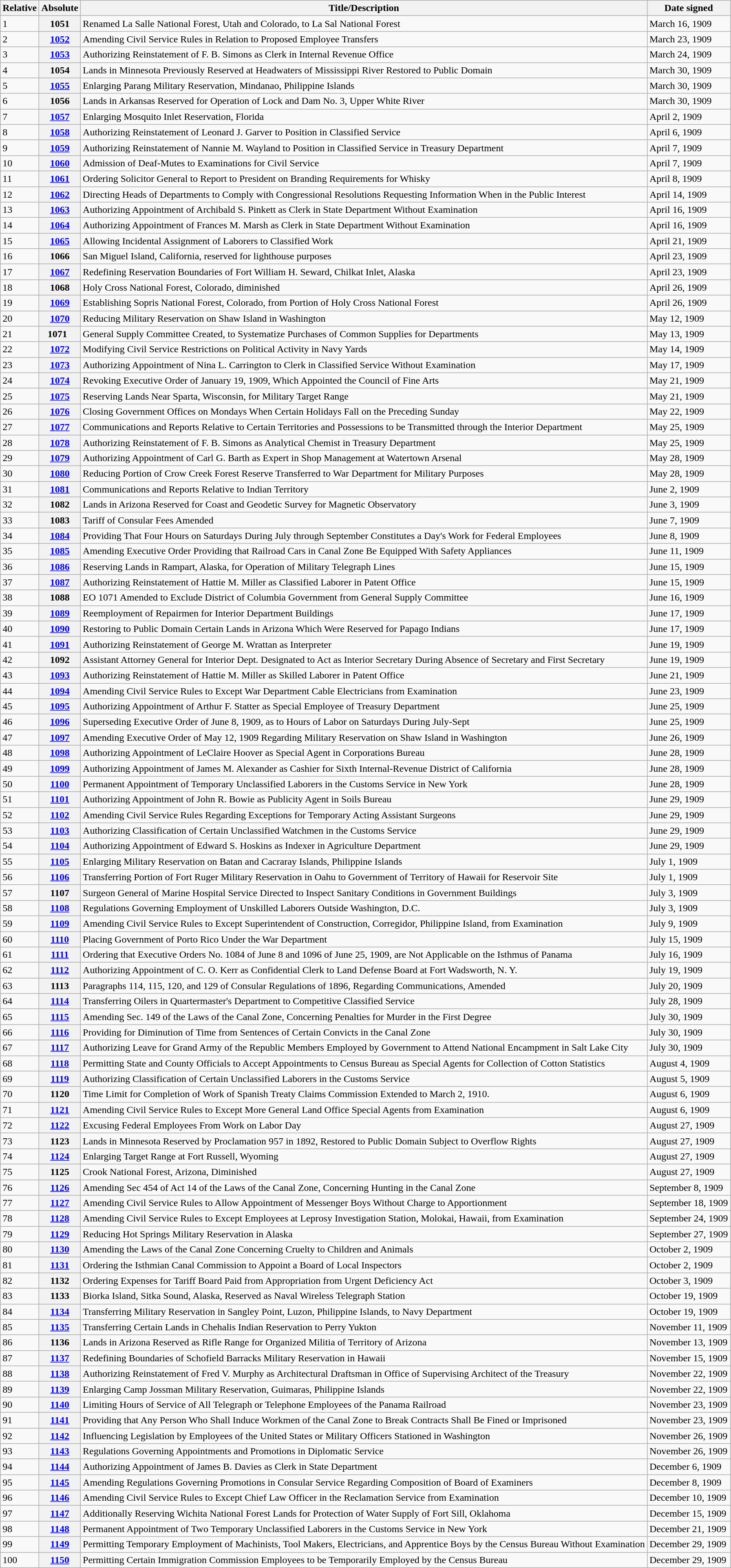<table class="wikitable">
<tr>
<th>Relative </th>
<th>Absolute </th>
<th>Title/Description</th>
<th>Date signed</th>
</tr>
<tr>
<td>1</td>
<th>1051</th>
<td>Renamed La Salle National Forest, Utah and Colorado, to La Sal National Forest</td>
<td>March 16, 1909</td>
</tr>
<tr>
<td>2</td>
<th><a href='#'>1052</a></th>
<td>Amending Civil Service Rules in Relation to Proposed Employee Transfers</td>
<td>March 23, 1909</td>
</tr>
<tr>
<td>3</td>
<th><a href='#'>1053</a></th>
<td>Authorizing Reinstatement of F. B. Simons as Clerk in Internal Revenue Office</td>
<td>March 24, 1909</td>
</tr>
<tr>
<td>4</td>
<th>1054</th>
<td>Lands in Minnesota Previously Reserved at Headwaters of Mississippi River Restored to Public Domain</td>
<td>March 30, 1909</td>
</tr>
<tr>
<td>5</td>
<th><a href='#'>1055</a></th>
<td>Enlarging Parang Military Reservation, Mindanao, Philippine Islands</td>
<td>March 30, 1909</td>
</tr>
<tr>
<td>6</td>
<th>1056</th>
<td>Lands in Arkansas Reserved for Operation of Lock and Dam No. 3, Upper White River</td>
<td>March 30, 1909</td>
</tr>
<tr>
<td>7</td>
<th><a href='#'>1057</a></th>
<td>Enlarging Mosquito Inlet Reservation, Florida</td>
<td>April 2, 1909</td>
</tr>
<tr>
<td>8</td>
<th><a href='#'>1058</a></th>
<td>Authorizing Reinstatement of Leonard J. Garver to Position in Classified Service</td>
<td>April 6, 1909</td>
</tr>
<tr>
<td>9</td>
<th><a href='#'>1059</a></th>
<td>Authorizing Reinstatement of Nannie M. Wayland to Position in Classified Service in Treasury Department</td>
<td>April 7, 1909</td>
</tr>
<tr>
<td>10</td>
<th><a href='#'>1060</a></th>
<td>Admission of Deaf-Mutes to Examinations for Civil Service</td>
<td>April 7, 1909</td>
</tr>
<tr>
<td>11</td>
<th><a href='#'>1061</a></th>
<td>Ordering Solicitor General to Report to President on Branding Requirements for Whisky</td>
<td>April 8, 1909</td>
</tr>
<tr>
<td>12</td>
<th><a href='#'>1062</a></th>
<td>Directing Heads of Departments to Comply with Congressional Resolutions Requesting Information When in the Public Interest</td>
<td>April 14, 1909</td>
</tr>
<tr>
<td>13</td>
<th><a href='#'>1063</a></th>
<td>Authorizing Appointment of Archibald S. Pinkett as Clerk in State Department Without Examination</td>
<td>April 16, 1909</td>
</tr>
<tr>
<td>14</td>
<th><a href='#'>1064</a></th>
<td>Authorizing Appointment of Frances M. Marsh as Clerk in State Department Without Examination</td>
<td>April 16, 1909</td>
</tr>
<tr>
<td>15</td>
<th><a href='#'>1065</a></th>
<td>Allowing Incidental Assignment of Laborers to Classified Work</td>
<td>April 21, 1909</td>
</tr>
<tr>
<td>16</td>
<th>1066</th>
<td>San Miguel Island, California, reserved for lighthouse purposes</td>
<td>April 23, 1909</td>
</tr>
<tr>
<td>17</td>
<th><a href='#'>1067</a></th>
<td>Redefining Reservation Boundaries of Fort William H. Seward, Chilkat Inlet, Alaska</td>
<td>April 23, 1909</td>
</tr>
<tr>
<td>18</td>
<th>1068</th>
<td>Holy Cross National Forest, Colorado, diminished</td>
<td>April 26, 1909</td>
</tr>
<tr>
<td>19</td>
<th><a href='#'>1069</a></th>
<td>Establishing Sopris National Forest, Colorado, from Portion of Holy Cross National Forest</td>
<td>April 26, 1909</td>
</tr>
<tr>
<td>20</td>
<th><a href='#'>1070</a></th>
<td>Reducing Military Reservation on Shaw Island in Washington</td>
<td>May 12, 1909</td>
</tr>
<tr>
<td>21</td>
<th>1071 </th>
<td>General Supply Committee Created, to Systematize Purchases of Common Supplies for Departments</td>
<td>May 13, 1909</td>
</tr>
<tr>
<td>22</td>
<th><a href='#'>1072</a></th>
<td>Modifying Civil Service Restrictions on Political Activity in Navy Yards</td>
<td>May 14, 1909</td>
</tr>
<tr>
<td>23</td>
<th><a href='#'>1073</a></th>
<td>Authorizing Appointment of Nina L. Carrington to Clerk in Classified Service Without Examination</td>
<td>May 17, 1909</td>
</tr>
<tr>
<td>24</td>
<th><a href='#'>1074</a></th>
<td>Revoking Executive Order of January 19, 1909, Which Appointed the Council of Fine Arts</td>
<td>May 21, 1909</td>
</tr>
<tr>
<td>25</td>
<th><a href='#'>1075</a></th>
<td>Reserving Lands Near Sparta, Wisconsin, for Military Target Range</td>
<td>May 21, 1909</td>
</tr>
<tr>
<td>26</td>
<th><a href='#'>1076</a></th>
<td>Closing Government Offices on Mondays When Certain Holidays Fall on the Preceding Sunday</td>
<td>May 22, 1909</td>
</tr>
<tr>
<td>27</td>
<th><a href='#'>1077</a></th>
<td>Communications and Reports Relative to Certain Territories and Possessions to be Transmitted through the Interior Department</td>
<td>May 25, 1909</td>
</tr>
<tr>
<td>28</td>
<th><a href='#'>1078</a></th>
<td>Authorizing Reinstatement of F. B. Simons as Analytical Chemist in Treasury Department</td>
<td>May 25, 1909</td>
</tr>
<tr>
<td>29</td>
<th><a href='#'>1079</a></th>
<td>Authorizing Appointment of Carl G. Barth as Expert in Shop Management at Watertown Arsenal</td>
<td>May 28, 1909</td>
</tr>
<tr>
<td>30</td>
<th><a href='#'>1080</a></th>
<td>Reducing Portion of Crow Creek Forest Reserve Transferred to War Department for Military Purposes</td>
<td>May 28, 1909</td>
</tr>
<tr>
<td>31</td>
<th><a href='#'>1081</a></th>
<td>Communications and Reports Relative to Indian Territory</td>
<td>June 2, 1909</td>
</tr>
<tr>
<td>32</td>
<th>1082</th>
<td>Lands in Arizona Reserved for Coast and Geodetic Survey for Magnetic Observatory</td>
<td>June 3, 1909</td>
</tr>
<tr>
<td>33</td>
<th>1083</th>
<td>Tariff of Consular Fees Amended</td>
<td>June 7, 1909</td>
</tr>
<tr>
<td>34</td>
<th><a href='#'>1084</a></th>
<td>Providing That Four Hours on Saturdays During July through September Constitutes a Day's Work for Federal Employees</td>
<td>June 8, 1909</td>
</tr>
<tr>
<td>35</td>
<th><a href='#'>1085</a></th>
<td>Amending Executive Order Providing that Railroad Cars in Canal Zone Be Equipped With Safety Appliances</td>
<td>June 11, 1909</td>
</tr>
<tr>
<td>36</td>
<th><a href='#'>1086</a></th>
<td>Reserving Lands in Rampart, Alaska, for Operation of Military Telegraph Lines</td>
<td>June 15, 1909</td>
</tr>
<tr>
<td>37</td>
<th><a href='#'>1087</a></th>
<td>Authorizing Reinstatement of Hattie M. Miller as Classified Laborer in Patent Office</td>
<td>June 15, 1909</td>
</tr>
<tr>
<td>38</td>
<th>1088</th>
<td>EO 1071 Amended to Exclude District of Columbia Government from General Supply Committee</td>
<td>June 16, 1909</td>
</tr>
<tr>
<td>39</td>
<th><a href='#'>1089</a></th>
<td>Reemployment of Repairmen for Interior Department Buildings</td>
<td>June 17, 1909</td>
</tr>
<tr>
<td>40</td>
<th><a href='#'>1090</a></th>
<td>Restoring to Public Domain Certain Lands in Arizona Which Were Reserved for Papago Indians</td>
<td>June 17, 1909</td>
</tr>
<tr>
<td>41</td>
<th><a href='#'>1091</a></th>
<td>Authorizing Reinstatement of George M. Wrattan as Interpreter</td>
<td>June 19, 1909</td>
</tr>
<tr>
<td>42</td>
<th>1092</th>
<td>Assistant Attorney General for Interior Dept. Designated to Act as Interior Secretary During Absence of Secretary and First Secretary</td>
<td>June 19, 1909</td>
</tr>
<tr>
<td>43</td>
<th><a href='#'>1093</a></th>
<td>Authorizing Reinstatement of Hattie M. Miller as Skilled Laborer in Patent Office</td>
<td>June 21, 1909</td>
</tr>
<tr>
<td>44</td>
<th><a href='#'>1094</a></th>
<td>Amending Civil Service Rules to Except War Department Cable Electricians from Examination</td>
<td>June 23, 1909</td>
</tr>
<tr>
<td>45</td>
<th><a href='#'>1095</a></th>
<td>Authorizing Appointment of Arthur F. Statter as Special Employee of Treasury Department</td>
<td>June 25, 1909</td>
</tr>
<tr>
<td>46</td>
<th><a href='#'>1096</a></th>
<td>Superseding Executive Order of June 8, 1909, as to Hours of Labor on Saturdays During July-Sept</td>
<td>June 25, 1909</td>
</tr>
<tr>
<td>47</td>
<th><a href='#'>1097</a></th>
<td>Amending Executive Order of May 12, 1909 Regarding Military Reservation on Shaw Island in Washington</td>
<td>June 26, 1909</td>
</tr>
<tr>
<td>48</td>
<th><a href='#'>1098</a></th>
<td>Authorizing Appointment of LeClaire Hoover as Special Agent in Corporations Bureau</td>
<td>June 28, 1909</td>
</tr>
<tr>
<td>49</td>
<th><a href='#'>1099</a></th>
<td>Authorizing Appointment of James M. Alexander as Cashier for Sixth Internal-Revenue District of California</td>
<td>June 28, 1909</td>
</tr>
<tr>
<td>50</td>
<th><a href='#'>1100</a></th>
<td>Permanent Appointment of Temporary Unclassified Laborers in the Customs Service in New York</td>
<td>June 28, 1909</td>
</tr>
<tr>
<td>51</td>
<th><a href='#'>1101</a></th>
<td>Authorizing Appointment of John R. Bowie as Publicity Agent in Soils Bureau</td>
<td>June 29, 1909</td>
</tr>
<tr>
<td>52</td>
<th><a href='#'>1102</a></th>
<td>Amending Civil Service Rules Regarding Exceptions for Temporary Acting Assistant Surgeons</td>
<td>June 29, 1909</td>
</tr>
<tr>
<td>53</td>
<th><a href='#'>1103</a></th>
<td>Authorizing Classification of Certain Unclassified Watchmen in the Customs Service</td>
<td>June 29, 1909</td>
</tr>
<tr>
<td>54</td>
<th><a href='#'>1104</a></th>
<td>Authorizing Appointment of Edward S. Hoskins as Indexer in Agriculture Department</td>
<td>June 29, 1909</td>
</tr>
<tr>
<td>55</td>
<th><a href='#'>1105</a></th>
<td>Enlarging Military Reservation on Batan and Cacraray Islands, Philippine Islands</td>
<td>July 1, 1909</td>
</tr>
<tr>
<td>56</td>
<th><a href='#'>1106</a></th>
<td>Transferring Portion of Fort Ruger Military Reservation in Oahu to Government of Territory of Hawaii for Reservoir Site</td>
<td>July 1, 1909</td>
</tr>
<tr>
<td>57</td>
<th>1107</th>
<td>Surgeon General of Marine Hospital Service Directed to Inspect Sanitary Conditions in Government Buildings</td>
<td>July 3, 1909</td>
</tr>
<tr>
<td>58</td>
<th><a href='#'>1108</a></th>
<td>Regulations Governing Employment of Unskilled Laborers Outside Washington, D.C.</td>
<td>July 3, 1909</td>
</tr>
<tr>
<td>59</td>
<th><a href='#'>1109</a></th>
<td>Amending Civil Service Rules to Except Superintendent of Construction, Corregidor, Philippine Island, from Examination</td>
<td>July 9, 1909</td>
</tr>
<tr>
<td>60</td>
<th><a href='#'>1110</a></th>
<td>Placing Government of Porto Rico Under the War Department</td>
<td>July 15, 1909</td>
</tr>
<tr>
<td>61</td>
<th><a href='#'>1111</a></th>
<td>Ordering that Executive Orders No. 1084 of June 8 and 1096 of June 25, 1909, are Not Applicable on the Isthmus of Panama</td>
<td>July 16, 1909</td>
</tr>
<tr>
<td>62</td>
<th><a href='#'>1112</a></th>
<td>Authorizing Appointment of C. O. Kerr as Confidential Clerk to Land Defense Board at Fort Wadsworth, N. Y.</td>
<td>July 19, 1909</td>
</tr>
<tr>
<td>63</td>
<th>1113</th>
<td>Paragraphs 114, 115, 120, and 129 of Consular Regulations of 1896, Regarding Communications, Amended</td>
<td>July 20, 1909</td>
</tr>
<tr>
<td>64</td>
<th><a href='#'>1114</a></th>
<td>Transferring Oilers in Quartermaster's Department to Competitive Classified Service</td>
<td>July 28, 1909</td>
</tr>
<tr>
<td>65</td>
<th><a href='#'>1115</a></th>
<td>Amending Sec. 149 of the Laws of the Canal Zone, Concerning Penalties for Murder in the First Degree</td>
<td>July 30, 1909</td>
</tr>
<tr>
<td>66</td>
<th><a href='#'>1116</a></th>
<td>Providing for Diminution of Time from Sentences of Certain Convicts in the Canal Zone</td>
<td>July 30, 1909</td>
</tr>
<tr>
<td>67</td>
<th><a href='#'>1117</a></th>
<td>Authorizing Leave for Grand Army of the Republic Members Employed by Government to Attend National Encampment in Salt Lake City</td>
<td>July 30, 1909</td>
</tr>
<tr>
<td>68</td>
<th><a href='#'>1118</a></th>
<td>Permitting State and County Officials to Accept Appointments to Census Bureau as Special Agents for Collection of Cotton Statistics</td>
<td>August 4, 1909</td>
</tr>
<tr>
<td>69</td>
<th><a href='#'>1119</a></th>
<td>Authorizing Classification of Certain Unclassified Laborers in the Customs Service</td>
<td>August 5, 1909</td>
</tr>
<tr>
<td>70</td>
<th>1120</th>
<td>Time Limit for Completion of Work of Spanish Treaty Claims Commission Extended to March 2, 1910.</td>
<td>August 6, 1909</td>
</tr>
<tr>
<td>71</td>
<th><a href='#'>1121</a></th>
<td>Amending Civil Service Rules to Except More General Land Office Special Agents from Examination</td>
<td>August 6, 1909</td>
</tr>
<tr>
<td>72</td>
<th><a href='#'>1122</a></th>
<td>Excusing Federal Employees From Work on Labor Day</td>
<td>August 27, 1909</td>
</tr>
<tr>
<td>73</td>
<th>1123</th>
<td>Lands in Minnesota Reserved by Proclamation 957 in 1892, Restored to Public Domain Subject to Overflow Rights</td>
<td>August 27, 1909</td>
</tr>
<tr>
<td>74</td>
<th><a href='#'>1124</a></th>
<td>Enlarging Target Range at Fort Russell, Wyoming</td>
<td>August 27, 1909</td>
</tr>
<tr>
<td>75</td>
<th>1125</th>
<td>Crook National Forest, Arizona, Diminished</td>
<td>August 27, 1909</td>
</tr>
<tr>
<td>76</td>
<th><a href='#'>1126</a></th>
<td>Amending Sec 454 of Act 14 of the Laws of the Canal Zone, Concerning Hunting in the Canal Zone</td>
<td>September 8, 1909</td>
</tr>
<tr>
<td>77</td>
<th><a href='#'>1127</a></th>
<td>Amending Civil Service Rules to Allow Appointment of Messenger Boys Without Charge to Apportionment</td>
<td>September 18, 1909</td>
</tr>
<tr>
<td>78</td>
<th><a href='#'>1128</a></th>
<td>Amending Civil Service Rules to Except Employees at Leprosy Investigation Station, Molokai, Hawaii, from Examination</td>
<td>September 24, 1909</td>
</tr>
<tr>
<td>79</td>
<th><a href='#'>1129</a></th>
<td>Reducing Hot Springs Military Reservation in Alaska</td>
<td>September 27, 1909</td>
</tr>
<tr>
<td>80</td>
<th><a href='#'>1130</a></th>
<td>Amending the Laws of the Canal Zone Concerning Cruelty to Children and Animals</td>
<td>October 2, 1909</td>
</tr>
<tr>
<td>81</td>
<th><a href='#'>1131</a></th>
<td>Ordering the Isthmian Canal Commission to Appoint a Board of Local Inspectors</td>
<td>October 2, 1909</td>
</tr>
<tr>
<td>82</td>
<th>1132</th>
<td>Ordering Expenses for Tariff Board Paid from Appropriation from Urgent Deficiency Act</td>
<td>October 3, 1909</td>
</tr>
<tr>
<td>83</td>
<th>1133</th>
<td>Biorka Island, Sitka Sound, Alaska, Reserved as Naval Wireless Telegraph Station</td>
<td>October 19, 1909</td>
</tr>
<tr>
<td>84</td>
<th><a href='#'>1134</a></th>
<td>Transferring Military Reservation in Sangley Point, Luzon, Philippine Islands, to Navy Department</td>
<td>October 19, 1909</td>
</tr>
<tr>
<td>85</td>
<th><a href='#'>1135</a></th>
<td>Transferring Certain Lands in Chehalis Indian Reservation to Perry Yukton</td>
<td>November 11, 1909</td>
</tr>
<tr>
<td>86</td>
<th>1136</th>
<td>Lands in Arizona Reserved as Rifle Range for Organized Militia of Territory of Arizona</td>
<td>November 13, 1909</td>
</tr>
<tr>
<td>87</td>
<th><a href='#'>1137</a></th>
<td>Redefining Boundaries of Schofield Barracks Military Reservation in Hawaii</td>
<td>November 15, 1909</td>
</tr>
<tr>
<td>88</td>
<th><a href='#'>1138</a></th>
<td>Authorizing Reinstatement of Fred V. Murphy as Architectural Draftsman in Office of Supervising Architect of the Treasury</td>
<td>November 22, 1909</td>
</tr>
<tr>
<td>89</td>
<th><a href='#'>1139</a></th>
<td>Enlarging Camp Jossman Military Reservation, Guimaras, Philippine Islands</td>
<td>November 22, 1909</td>
</tr>
<tr>
<td>90</td>
<th><a href='#'>1140</a></th>
<td>Limiting Hours of Service of All Telegraph or Telephone Employees of the Panama Railroad</td>
<td>November 23, 1909</td>
</tr>
<tr>
<td>91</td>
<th><a href='#'>1141</a></th>
<td>Providing that Any Person Who Shall Induce Workmen of the Canal Zone to Break Contracts Shall Be Fined or Imprisoned</td>
<td>November 23, 1909</td>
</tr>
<tr>
<td>92</td>
<th><a href='#'>1142</a></th>
<td>Influencing Legislation by Employees of the United States or Military Officers Stationed in Washington</td>
<td>November 26, 1909</td>
</tr>
<tr>
<td>93</td>
<th><a href='#'>1143</a></th>
<td>Regulations Governing Appointments and Promotions in Diplomatic Service</td>
<td>November 26, 1909</td>
</tr>
<tr>
<td>94</td>
<th><a href='#'>1144</a></th>
<td>Authorizing Appointment of James B. Davies as Clerk in State Department</td>
<td>December 6, 1909</td>
</tr>
<tr>
<td>95</td>
<th><a href='#'>1145</a></th>
<td>Amending Regulations Governing Promotions in Consular Service Regarding Composition of Board of Examiners</td>
<td>December 8, 1909</td>
</tr>
<tr>
<td>96</td>
<th><a href='#'>1146</a></th>
<td>Amending Civil Service Rules to Except Chief Law Officer in the Reclamation Service from Examination</td>
<td>December 10, 1909</td>
</tr>
<tr>
<td>97</td>
<th><a href='#'>1147</a></th>
<td>Additionally Reserving Wichita National Forest Lands for Protection of Water Supply of Fort Sill, Oklahoma</td>
<td>December 15, 1909</td>
</tr>
<tr>
<td>98</td>
<th><a href='#'>1148</a></th>
<td>Permanent Appointment of Two Temporary Unclassified Laborers in the Customs Service in New York</td>
<td>December 21, 1909</td>
</tr>
<tr>
<td>99</td>
<th><a href='#'>1149</a></th>
<td>Permitting Temporary Employment of Machinists, Tool Makers, Electricians, and Apprentice Boys by the Census Bureau Without Examination</td>
<td>December 29, 1909</td>
</tr>
<tr>
<td>100</td>
<th><a href='#'>1150</a></th>
<td>Permitting Certain Immigration Commission Employees to be Temporarily Employed by the Census Bureau</td>
<td>December 29, 1909</td>
</tr>
</table>
